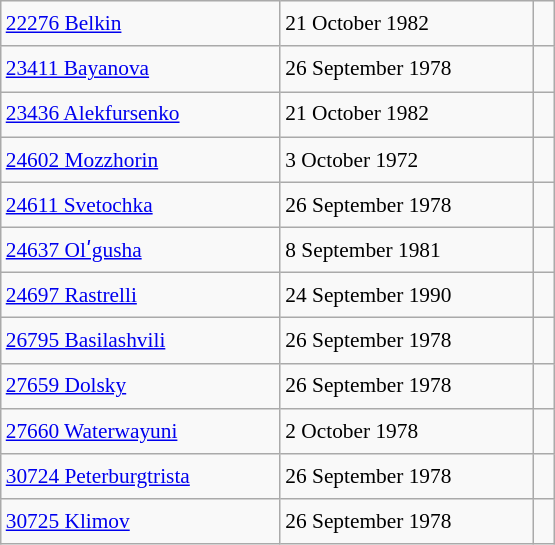<table class="wikitable" style="font-size: 89%; float: left; width: 26em; margin-right: 1em; line-height: 1.65em; !important; height: 324px;">
<tr>
<td><a href='#'>22276 Belkin</a></td>
<td>21 October 1982</td>
<td></td>
</tr>
<tr>
<td><a href='#'>23411 Bayanova</a></td>
<td>26 September 1978</td>
<td></td>
</tr>
<tr>
<td><a href='#'>23436 Alekfursenko</a></td>
<td>21 October 1982</td>
<td></td>
</tr>
<tr>
<td><a href='#'>24602 Mozzhorin</a></td>
<td>3 October 1972</td>
<td></td>
</tr>
<tr>
<td><a href='#'>24611 Svetochka</a></td>
<td>26 September 1978</td>
<td></td>
</tr>
<tr>
<td><a href='#'>24637 Olʹgusha</a></td>
<td>8 September 1981</td>
<td></td>
</tr>
<tr>
<td><a href='#'>24697 Rastrelli</a></td>
<td>24 September 1990</td>
<td> </td>
</tr>
<tr>
<td><a href='#'>26795 Basilashvili</a></td>
<td>26 September 1978</td>
<td></td>
</tr>
<tr>
<td><a href='#'>27659 Dolsky</a></td>
<td>26 September 1978</td>
<td></td>
</tr>
<tr>
<td><a href='#'>27660 Waterwayuni</a></td>
<td>2 October 1978</td>
<td></td>
</tr>
<tr>
<td><a href='#'>30724 Peterburgtrista</a></td>
<td>26 September 1978</td>
<td></td>
</tr>
<tr>
<td><a href='#'>30725 Klimov</a></td>
<td>26 September 1978</td>
<td></td>
</tr>
</table>
